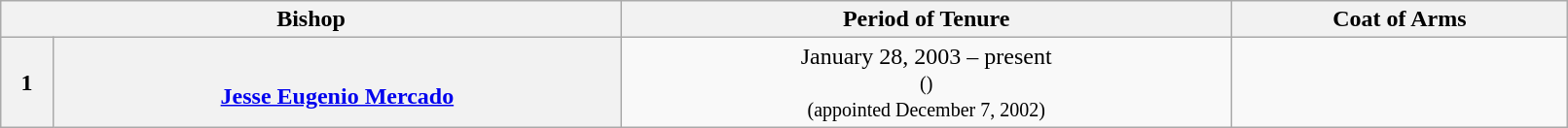<table class="wikitable" style="text-align:center;" width="85%">
<tr>
<th colspan=2>Bishop</th>
<th>Period of Tenure</th>
<th>Coat of Arms</th>
</tr>
<tr>
<th scope="row">1</th>
<th><br> <a href='#'>Jesse Eugenio Mercado</a></th>
<td>January 28, 2003 – present <br> <small> () </small><br> <small>(appointed December 7, 2002)</small></td>
<td></td>
</tr>
</table>
